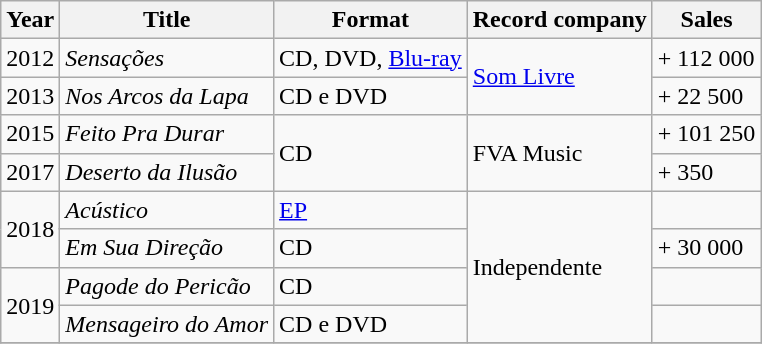<table class="wikitable">
<tr>
<th>Year</th>
<th>Title</th>
<th>Format</th>
<th>Record company</th>
<th>Sales</th>
</tr>
<tr>
<td>2012</td>
<td><em>Sensações</em></td>
<td>CD, DVD, <a href='#'>Blu-ray</a></td>
<td rowspan="2"><a href='#'>Som Livre</a></td>
<td>+ 112 000</td>
</tr>
<tr>
<td>2013</td>
<td><em>Nos Arcos da Lapa</em></td>
<td>CD e DVD</td>
<td>+ 22 500</td>
</tr>
<tr>
<td>2015</td>
<td><em>Feito Pra Durar</em></td>
<td rowspan="2">CD</td>
<td rowspan="2">FVA Music</td>
<td>+ 101 250</td>
</tr>
<tr>
<td>2017</td>
<td><em>Deserto da Ilusão</em></td>
<td>+ 350</td>
</tr>
<tr>
<td rowspan="2">2018</td>
<td><em>Acústico</em></td>
<td><a href='#'>EP</a></td>
<td rowspan="4">Independente</td>
<td></td>
</tr>
<tr>
<td><em>Em Sua Direção</em></td>
<td>CD</td>
<td>+ 30 000</td>
</tr>
<tr>
<td rowspan="2">2019</td>
<td><em>Pagode do Pericão</em></td>
<td>CD</td>
<td></td>
</tr>
<tr>
<td><em>Mensageiro do Amor</em></td>
<td>CD e DVD</td>
<td></td>
</tr>
<tr>
</tr>
</table>
